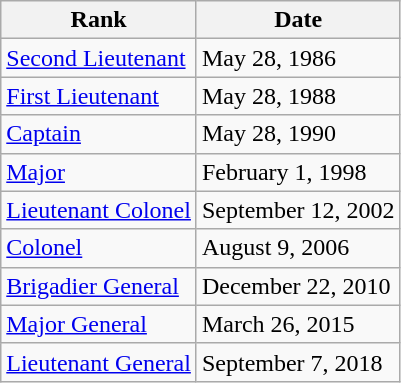<table class="wikitable">
<tr>
<th>Rank</th>
<th>Date</th>
</tr>
<tr>
<td> <a href='#'>Second Lieutenant</a></td>
<td>May 28, 1986</td>
</tr>
<tr>
<td> <a href='#'>First Lieutenant</a></td>
<td>May 28, 1988</td>
</tr>
<tr>
<td> <a href='#'>Captain</a></td>
<td>May 28, 1990</td>
</tr>
<tr>
<td> <a href='#'>Major</a></td>
<td>February 1, 1998</td>
</tr>
<tr>
<td> <a href='#'>Lieutenant Colonel</a></td>
<td>September 12, 2002</td>
</tr>
<tr>
<td> <a href='#'>Colonel</a></td>
<td>August 9, 2006</td>
</tr>
<tr>
<td> <a href='#'>Brigadier General</a></td>
<td>December 22, 2010</td>
</tr>
<tr>
<td> <a href='#'>Major General</a></td>
<td>March 26, 2015</td>
</tr>
<tr>
<td> <a href='#'>Lieutenant General</a></td>
<td>September 7, 2018</td>
</tr>
</table>
